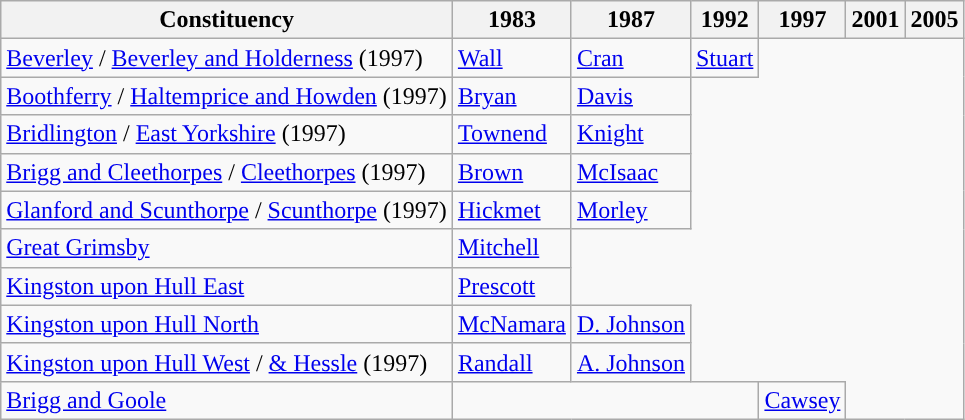<table class="wikitable">
<tr>
<th>Constituency</th>
<th>1983</th>
<th>1987</th>
<th>1992</th>
<th>1997</th>
<th>2001</th>
<th>2005</th>
</tr>
<tr>
<td><a href='#'>Beverley</a> / <a href='#'>Beverley and Holderness</a> (1997)</td>
<td><a href='#'>Wall</a></td>
<td><a href='#'>Cran</a></td>
<td><a href='#'>Stuart</a></td>
</tr>
<tr>
<td><a href='#'>Boothferry</a> / <a href='#'>Haltemprice and Howden</a> (1997)</td>
<td><a href='#'>Bryan</a></td>
<td><a href='#'>Davis</a></td>
</tr>
<tr>
<td><a href='#'>Bridlington</a> / <a href='#'>East Yorkshire</a> (1997)</td>
<td><a href='#'>Townend</a></td>
<td><a href='#'>Knight</a></td>
</tr>
<tr>
<td><a href='#'>Brigg and Cleethorpes</a> / <a href='#'>Cleethorpes</a> (1997)</td>
<td><a href='#'>Brown</a></td>
<td><a href='#'>McIsaac</a></td>
</tr>
<tr>
<td><a href='#'>Glanford and Scunthorpe</a> / <a href='#'>Scunthorpe</a> (1997)</td>
<td><a href='#'>Hickmet</a></td>
<td><a href='#'>Morley</a></td>
</tr>
<tr>
<td><a href='#'>Great Grimsby</a></td>
<td><a href='#'>Mitchell</a></td>
</tr>
<tr>
<td><a href='#'>Kingston upon Hull East</a></td>
<td><a href='#'>Prescott</a></td>
</tr>
<tr>
<td><a href='#'>Kingston upon Hull North</a></td>
<td><a href='#'>McNamara</a></td>
<td><a href='#'>D. Johnson</a></td>
</tr>
<tr>
<td><a href='#'>Kingston upon Hull West</a> / <a href='#'>& Hessle</a> (1997)</td>
<td><a href='#'>Randall</a></td>
<td><a href='#'>A. Johnson</a></td>
</tr>
<tr>
<td><a href='#'>Brigg and Goole</a></td>
<td colspan="3"></td>
<td><a href='#'>Cawsey</a></td>
</tr>
</table>
